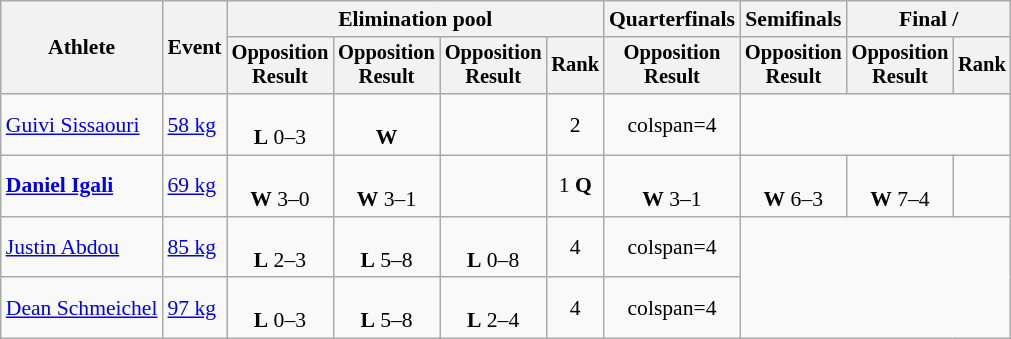<table class=wikitable style=font-size:90%;text-align:center>
<tr>
<th rowspan=2>Athlete</th>
<th rowspan=2>Event</th>
<th colspan=4>Elimination pool</th>
<th>Quarterfinals</th>
<th>Semifinals</th>
<th colspan=2>Final / </th>
</tr>
<tr style=font-size:95%>
<th>Opposition<br>Result</th>
<th>Opposition<br>Result</th>
<th>Opposition<br>Result</th>
<th>Rank</th>
<th>Opposition<br>Result</th>
<th>Opposition<br>Result</th>
<th>Opposition<br>Result</th>
<th>Rank</th>
</tr>
<tr>
<td align=left><a href='#'>Guivi Sissaouri</a></td>
<td align=left><a href='#'>58 kg</a></td>
<td><br><strong>L</strong> 0–3</td>
<td><br><strong>W</strong></td>
<td></td>
<td>2</td>
<td>colspan=4 </td>
</tr>
<tr>
<td align=left><strong><a href='#'>Daniel Igali</a></strong></td>
<td align=left><a href='#'>69 kg</a></td>
<td><br><strong>W</strong> 3–0</td>
<td><br><strong>W</strong> 3–1</td>
<td></td>
<td>1 <strong>Q</strong></td>
<td><br><strong>W</strong> 3–1</td>
<td><br><strong>W</strong> 6–3</td>
<td><br><strong>W</strong> 7–4</td>
<td></td>
</tr>
<tr>
<td align=left><a href='#'>Justin Abdou</a></td>
<td align=left><a href='#'>85 kg</a></td>
<td><br><strong>L</strong> 2–3</td>
<td><br><strong>L</strong> 5–8</td>
<td><br><strong>L</strong> 0–8</td>
<td>4</td>
<td>colspan=4 </td>
</tr>
<tr>
<td align=left><a href='#'>Dean Schmeichel</a></td>
<td align=left><a href='#'>97 kg</a></td>
<td><br><strong>L</strong> 0–3</td>
<td><br><strong>L</strong> 5–8</td>
<td><br><strong>L</strong> 2–4</td>
<td>4</td>
<td>colspan=4 </td>
</tr>
</table>
